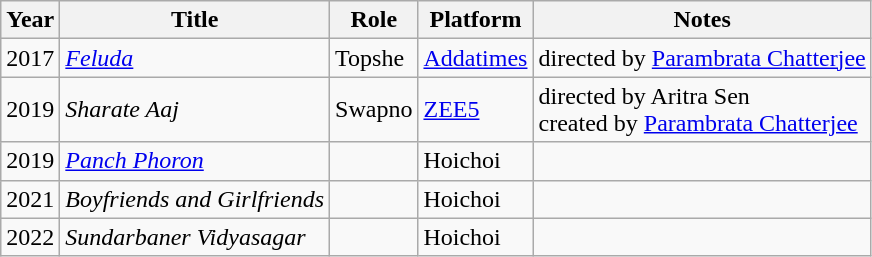<table class="wikitable sortable">
<tr>
<th>Year</th>
<th>Title</th>
<th>Role</th>
<th>Platform</th>
<th>Notes</th>
</tr>
<tr>
<td>2017</td>
<td><em><a href='#'>Feluda</a></em></td>
<td>Topshe</td>
<td><a href='#'>Addatimes</a></td>
<td>directed by <a href='#'>Parambrata Chatterjee</a></td>
</tr>
<tr>
<td>2019</td>
<td><em>Sharate Aaj</em></td>
<td>Swapno</td>
<td><a href='#'>ZEE5</a></td>
<td>directed by Aritra Sen<br>created by <a href='#'>Parambrata Chatterjee</a></td>
</tr>
<tr>
<td>2019</td>
<td><a href='#'><em>Panch Phoron</em></a></td>
<td></td>
<td>Hoichoi</td>
<td></td>
</tr>
<tr>
<td>2021</td>
<td><em>Boyfriends and Girlfriends</em></td>
<td></td>
<td>Hoichoi</td>
<td></td>
</tr>
<tr>
<td>2022</td>
<td><em>Sundarbaner Vidyasagar</em></td>
<td></td>
<td>Hoichoi</td>
<td></td>
</tr>
</table>
